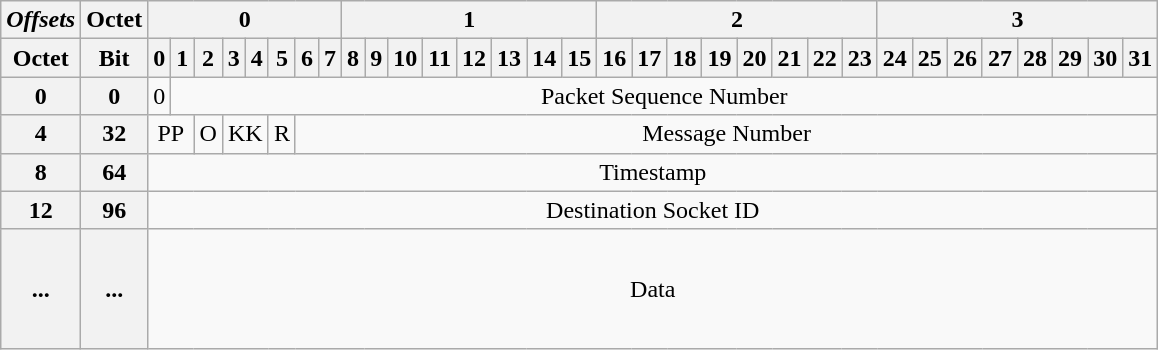<table class="wikitable" style="text-align:center">
<tr>
<th><em>Offsets</em></th>
<th>Octet</th>
<th colspan="8">0</th>
<th colspan="8">1</th>
<th colspan="8">2</th>
<th colspan="8">3</th>
</tr>
<tr>
<th>Octet</th>
<th>Bit</th>
<th>0</th>
<th>1</th>
<th colspan="1">2</th>
<th colspan="1">3</th>
<th>4</th>
<th>5</th>
<th>6</th>
<th>7</th>
<th colspan="1">8</th>
<th>9</th>
<th>10</th>
<th>11</th>
<th>12</th>
<th>13</th>
<th>14</th>
<th>15</th>
<th>16</th>
<th>17</th>
<th>18</th>
<th>19</th>
<th>20</th>
<th>21</th>
<th>22</th>
<th>23</th>
<th>24</th>
<th>25</th>
<th>26</th>
<th>27</th>
<th>28</th>
<th>29</th>
<th>30</th>
<th>31</th>
</tr>
<tr align="center">
<th>0</th>
<th>0</th>
<td colspan="1">0</td>
<td colspan="31">Packet Sequence Number</td>
</tr>
<tr align="center">
<th>4</th>
<th>32</th>
<td colspan="2">PP</td>
<td>O</td>
<td colspan="2">KK</td>
<td>R</td>
<td colspan="26">Message Number</td>
</tr>
<tr align="center">
<th>8</th>
<th>64</th>
<td colspan="32">Timestamp</td>
</tr>
<tr align="center">
<th>12</th>
<th>96</th>
<td colspan="32">Destination Socket ID</td>
</tr>
<tr align="center" style="height: 5em;">
<th>...</th>
<th>...</th>
<td colspan="32">Data</td>
</tr>
</table>
